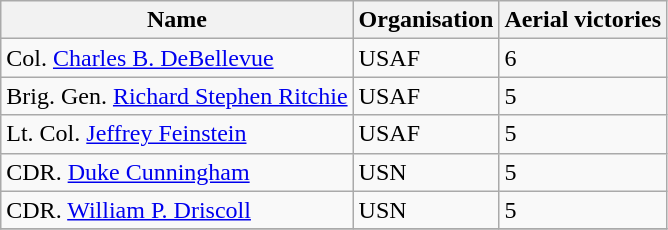<table class="wikitable">
<tr>
<th>Name</th>
<th>Organisation</th>
<th>Aerial victories</th>
</tr>
<tr>
<td>Col. <a href='#'>Charles B. DeBellevue</a></td>
<td>USAF</td>
<td>6</td>
</tr>
<tr>
<td>Brig. Gen. <a href='#'>Richard Stephen Ritchie</a></td>
<td>USAF</td>
<td>5</td>
</tr>
<tr>
<td>Lt. Col. <a href='#'>Jeffrey Feinstein</a></td>
<td>USAF</td>
<td>5</td>
</tr>
<tr>
<td>CDR. <a href='#'>Duke Cunningham</a></td>
<td>USN</td>
<td>5</td>
</tr>
<tr>
<td>CDR. <a href='#'>William P. Driscoll</a></td>
<td>USN</td>
<td>5</td>
</tr>
<tr>
</tr>
</table>
